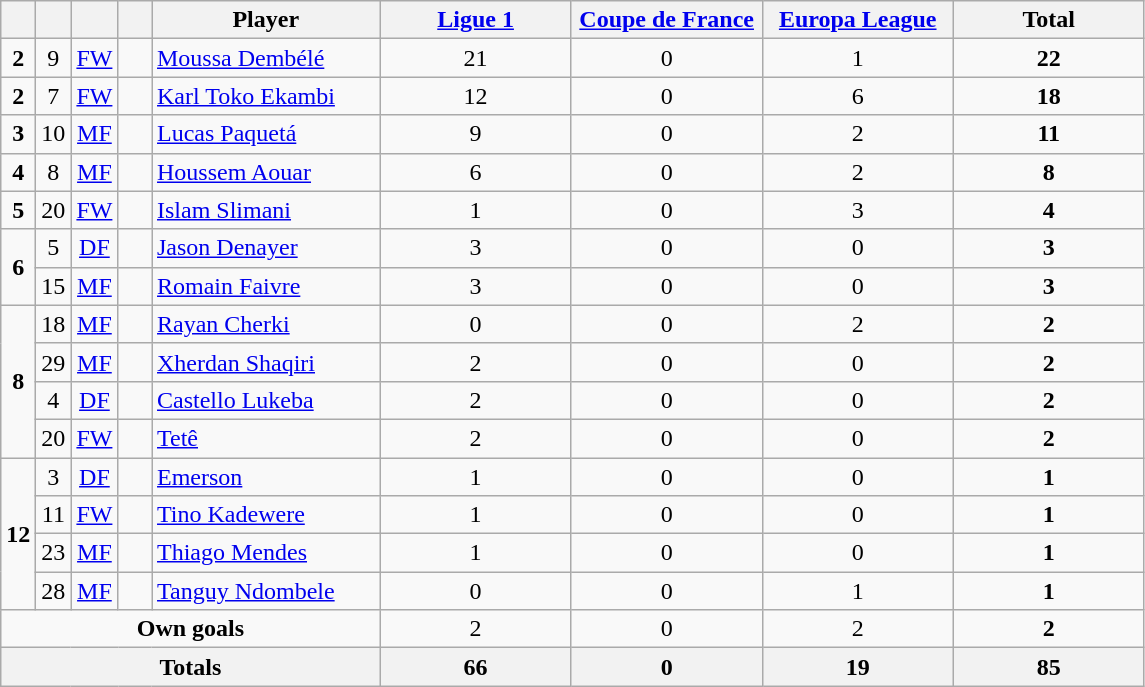<table class="wikitable" style="text-align:center">
<tr>
<th width=15></th>
<th width=15></th>
<th width=15></th>
<th width=15></th>
<th width=145>Player</th>
<th width=120><a href='#'>Ligue 1</a></th>
<th width=120><a href='#'>Coupe de France</a></th>
<th width=120><a href='#'>Europa League</a></th>
<th width=120>Total</th>
</tr>
<tr>
<td><strong>2</strong></td>
<td>9</td>
<td><a href='#'>FW</a></td>
<td></td>
<td align=left><a href='#'>Moussa Dembélé</a></td>
<td>21</td>
<td>0</td>
<td>1</td>
<td><strong>22</strong></td>
</tr>
<tr>
<td><strong>2</strong></td>
<td>7</td>
<td><a href='#'>FW</a></td>
<td></td>
<td align=left><a href='#'>Karl Toko Ekambi</a></td>
<td>12</td>
<td>0</td>
<td>6</td>
<td><strong>18</strong></td>
</tr>
<tr>
<td><strong>3</strong></td>
<td>10</td>
<td><a href='#'>MF</a></td>
<td></td>
<td align=left><a href='#'>Lucas Paquetá</a></td>
<td>9</td>
<td>0</td>
<td>2</td>
<td><strong>11</strong></td>
</tr>
<tr>
<td><strong>4</strong></td>
<td>8</td>
<td><a href='#'>MF</a></td>
<td></td>
<td align=left><a href='#'>Houssem Aouar</a></td>
<td>6</td>
<td>0</td>
<td>2</td>
<td><strong>8</strong></td>
</tr>
<tr>
<td><strong>5</strong></td>
<td>20</td>
<td><a href='#'>FW</a></td>
<td></td>
<td align=left><a href='#'>Islam Slimani</a></td>
<td>1</td>
<td>0</td>
<td>3</td>
<td><strong>4</strong></td>
</tr>
<tr>
<td rowspan=2><strong>6</strong></td>
<td>5</td>
<td><a href='#'>DF</a></td>
<td></td>
<td align=left><a href='#'>Jason Denayer</a></td>
<td>3</td>
<td>0</td>
<td>0</td>
<td><strong>3</strong></td>
</tr>
<tr>
<td>15</td>
<td><a href='#'>MF</a></td>
<td></td>
<td align=left><a href='#'>Romain Faivre</a></td>
<td>3</td>
<td>0</td>
<td>0</td>
<td><strong>3</strong></td>
</tr>
<tr>
<td rowspan=4><strong>8</strong></td>
<td>18</td>
<td><a href='#'>MF</a></td>
<td></td>
<td align=left><a href='#'>Rayan Cherki</a></td>
<td>0</td>
<td>0</td>
<td>2</td>
<td><strong>2</strong></td>
</tr>
<tr>
<td>29</td>
<td><a href='#'>MF</a></td>
<td></td>
<td align=left><a href='#'>Xherdan Shaqiri</a></td>
<td>2</td>
<td>0</td>
<td>0</td>
<td><strong>2</strong></td>
</tr>
<tr>
<td>4</td>
<td><a href='#'>DF</a></td>
<td></td>
<td align=left><a href='#'>Castello Lukeba</a></td>
<td>2</td>
<td>0</td>
<td>0</td>
<td><strong>2</strong></td>
</tr>
<tr>
<td>20</td>
<td><a href='#'>FW</a></td>
<td></td>
<td align=left><a href='#'>Tetê</a></td>
<td>2</td>
<td>0</td>
<td>0</td>
<td><strong>2</strong></td>
</tr>
<tr>
<td rowspan=4><strong>12</strong></td>
<td>3</td>
<td><a href='#'>DF</a></td>
<td></td>
<td align=left><a href='#'>Emerson</a></td>
<td>1</td>
<td>0</td>
<td>0</td>
<td><strong>1</strong></td>
</tr>
<tr>
<td>11</td>
<td><a href='#'>FW</a></td>
<td></td>
<td align=left><a href='#'>Tino Kadewere</a></td>
<td>1</td>
<td>0</td>
<td>0</td>
<td><strong>1</strong></td>
</tr>
<tr>
<td>23</td>
<td><a href='#'>MF</a></td>
<td></td>
<td align=left><a href='#'>Thiago Mendes</a></td>
<td>1</td>
<td>0</td>
<td>0</td>
<td><strong>1</strong></td>
</tr>
<tr>
<td>28</td>
<td><a href='#'>MF</a></td>
<td></td>
<td align=left><a href='#'>Tanguy Ndombele</a></td>
<td>0</td>
<td>0</td>
<td>1</td>
<td><strong>1</strong></td>
</tr>
<tr>
<td colspan=5><strong>Own goals</strong></td>
<td>2</td>
<td>0</td>
<td>2</td>
<td><strong>2</strong></td>
</tr>
<tr>
<th colspan=5>Totals</th>
<th>66</th>
<th>0</th>
<th>19</th>
<th>85</th>
</tr>
</table>
